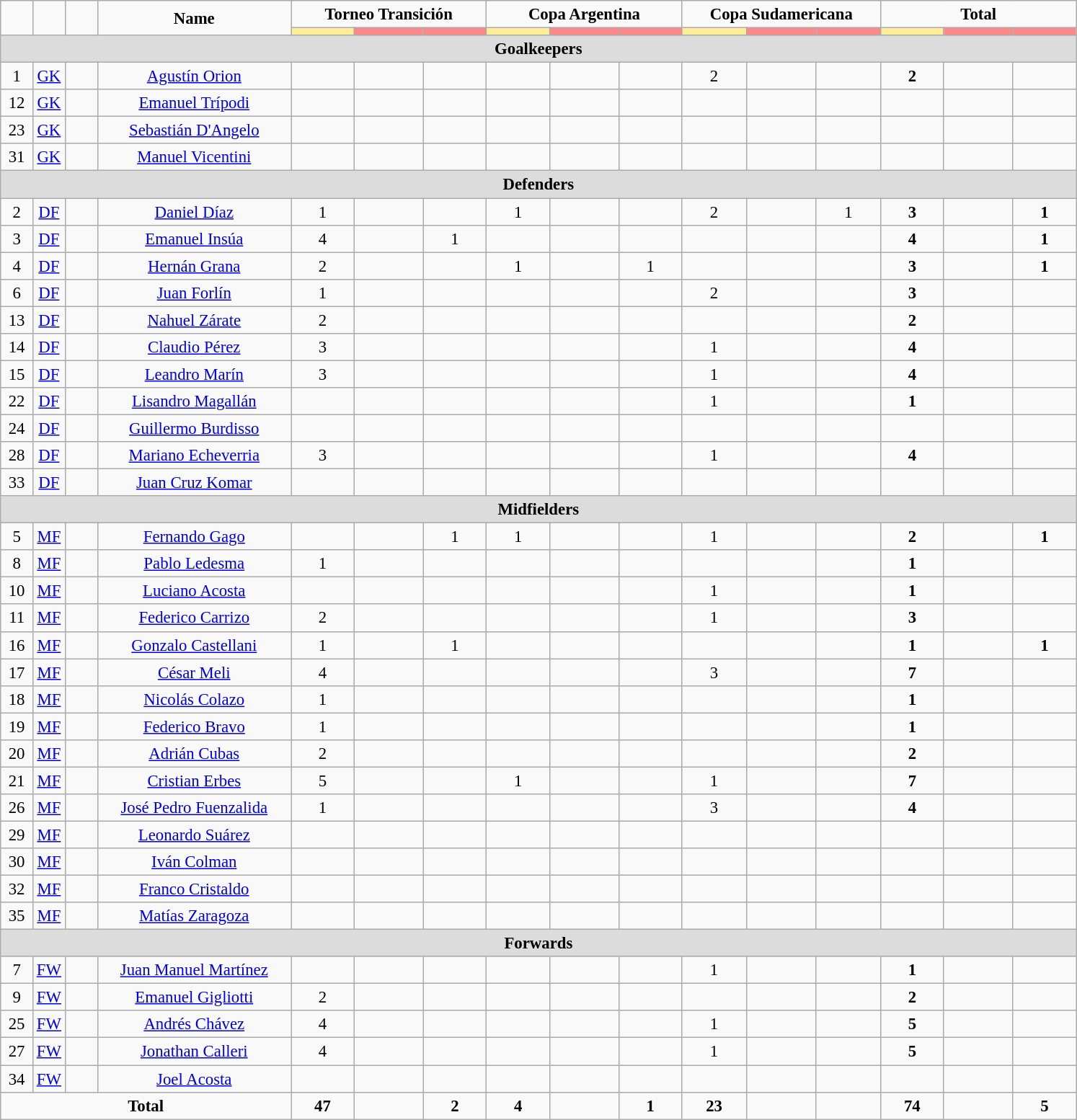<table class="wikitable" style="font-size: 95%; text-align: center;">
<tr>
<td rowspan="2"  style="width:3%; text-align:center;"><strong></strong></td>
<td rowspan="2"  style="width:3%; text-align:center;"><strong></strong></td>
<td rowspan="2"  style="width:3%; text-align:center;"><strong></strong></td>
<td rowspan="2"  style="width:18%; text-align:center;"><strong>Name</strong></td>
<td colspan="3" style="text-align:center;"><strong>Torneo Transición</strong></td>
<td colspan="3" style="text-align:center;"><strong>Copa Argentina</strong></td>
<td colspan="3" style="text-align:center;"><strong>Copa Sudamericana</strong></td>
<td colspan="3" style="text-align:center;"><strong>Total</strong></td>
</tr>
<tr>
<th style="width:25px; background:#fe9;"></th>
<th style="width:28px; background:#ff8888;"></th>
<th style="width:25px; background:#ff8888;"></th>
<th style="width:25px; background:#fe9;"></th>
<th style="width:28px; background:#ff8888;"></th>
<th style="width:25px; background:#ff8888;"></th>
<th style="width:25px; background:#fe9;"></th>
<th style="width:28px; background:#ff8888;"></th>
<th style="width:25px; background:#ff8888;"></th>
<th style="width:25px; background:#fe9;"></th>
<th style="width:28px; background:#ff8888;"></th>
<th style="width:25px; background:#ff8888;"></th>
</tr>
<tr>
<th colspan="16" style="background:#dcdcdc; text-align:center">Goalkeepers</th>
</tr>
<tr>
<td>1</td>
<td><a href='#'>GK</a></td>
<td></td>
<td><a href='#'>Agustín Orion</a></td>
<td></td>
<td></td>
<td></td>
<td></td>
<td></td>
<td></td>
<td>2</td>
<td></td>
<td></td>
<td><strong>2</strong></td>
<td></td>
<td></td>
</tr>
<tr>
<td>12</td>
<td><a href='#'>GK</a></td>
<td></td>
<td><a href='#'>Emanuel Trípodi</a></td>
<td></td>
<td></td>
<td></td>
<td></td>
<td></td>
<td></td>
<td></td>
<td></td>
<td></td>
<td></td>
<td></td>
<td></td>
</tr>
<tr>
<td>23</td>
<td><a href='#'>GK</a></td>
<td></td>
<td><a href='#'>Sebastián D'Angelo</a></td>
<td></td>
<td></td>
<td></td>
<td></td>
<td></td>
<td></td>
<td></td>
<td></td>
<td></td>
<td></td>
<td></td>
<td></td>
</tr>
<tr>
<td>31</td>
<td><a href='#'>GK</a></td>
<td></td>
<td><a href='#'>Manuel Vicentini</a></td>
<td></td>
<td></td>
<td></td>
<td></td>
<td></td>
<td></td>
<td></td>
<td></td>
<td></td>
<td></td>
<td></td>
<td></td>
</tr>
<tr>
<th colspan="16" style="background:#dcdcdc; text-align:center">Defenders</th>
</tr>
<tr>
<td>2</td>
<td><a href='#'>DF</a></td>
<td></td>
<td><a href='#'>Daniel Díaz</a></td>
<td>1</td>
<td></td>
<td></td>
<td>1</td>
<td></td>
<td></td>
<td>2</td>
<td></td>
<td>1</td>
<td><strong>3</strong></td>
<td></td>
<td><strong>1</strong></td>
</tr>
<tr>
<td>3</td>
<td><a href='#'>DF</a></td>
<td></td>
<td><a href='#'>Emanuel Insúa</a></td>
<td>4</td>
<td></td>
<td>1</td>
<td></td>
<td></td>
<td></td>
<td></td>
<td></td>
<td></td>
<td><strong>4</strong></td>
<td></td>
<td><strong>1</strong></td>
</tr>
<tr>
<td>4</td>
<td><a href='#'>DF</a></td>
<td></td>
<td><a href='#'>Hernán Grana</a></td>
<td>2</td>
<td></td>
<td></td>
<td>1</td>
<td></td>
<td>1</td>
<td></td>
<td></td>
<td></td>
<td><strong>3</strong></td>
<td></td>
<td><strong>1</strong></td>
</tr>
<tr>
<td>6</td>
<td><a href='#'>DF</a></td>
<td></td>
<td><a href='#'>Juan Forlín</a></td>
<td>1</td>
<td></td>
<td></td>
<td></td>
<td></td>
<td></td>
<td>2</td>
<td></td>
<td></td>
<td><strong>3</strong></td>
<td></td>
<td></td>
</tr>
<tr>
<td>13</td>
<td><a href='#'>DF</a></td>
<td></td>
<td><a href='#'>Nahuel Zárate</a></td>
<td>2</td>
<td></td>
<td></td>
<td></td>
<td></td>
<td></td>
<td></td>
<td></td>
<td></td>
<td><strong>2</strong></td>
<td></td>
<td></td>
</tr>
<tr>
<td>14</td>
<td><a href='#'>DF</a></td>
<td></td>
<td><a href='#'>Claudio Pérez</a></td>
<td>3</td>
<td></td>
<td></td>
<td></td>
<td></td>
<td></td>
<td>1</td>
<td></td>
<td></td>
<td><strong>4</strong></td>
<td></td>
<td></td>
</tr>
<tr>
<td>15</td>
<td><a href='#'>DF</a></td>
<td></td>
<td><a href='#'>Leandro Marín</a></td>
<td>3</td>
<td></td>
<td></td>
<td></td>
<td></td>
<td></td>
<td>1</td>
<td></td>
<td></td>
<td><strong>4</strong></td>
<td></td>
<td></td>
</tr>
<tr>
<td>22</td>
<td><a href='#'>DF</a></td>
<td></td>
<td><a href='#'>Lisandro Magallán</a></td>
<td></td>
<td></td>
<td></td>
<td></td>
<td></td>
<td></td>
<td>1</td>
<td></td>
<td></td>
<td><strong>1</strong></td>
<td></td>
<td></td>
</tr>
<tr>
<td>24</td>
<td><a href='#'>DF</a></td>
<td></td>
<td><a href='#'>Guillermo Burdisso</a></td>
<td></td>
<td></td>
<td></td>
<td></td>
<td></td>
<td></td>
<td></td>
<td></td>
<td></td>
<td></td>
<td></td>
<td></td>
</tr>
<tr>
<td>28</td>
<td><a href='#'>DF</a></td>
<td></td>
<td><a href='#'>Mariano Echeverria</a></td>
<td>3</td>
<td></td>
<td></td>
<td></td>
<td></td>
<td></td>
<td>1</td>
<td></td>
<td></td>
<td><strong>4</strong></td>
<td></td>
<td></td>
</tr>
<tr>
<td>33</td>
<td><a href='#'>DF</a></td>
<td></td>
<td><a href='#'>Juan Cruz Komar</a></td>
<td></td>
<td></td>
<td></td>
<td></td>
<td></td>
<td></td>
<td></td>
<td></td>
<td></td>
<td></td>
<td></td>
<td></td>
</tr>
<tr>
<th colspan="16" style="background:#dcdcdc; text-align:center">Midfielders</th>
</tr>
<tr>
<td>5</td>
<td><a href='#'>MF</a></td>
<td></td>
<td><a href='#'>Fernando Gago</a></td>
<td></td>
<td></td>
<td>1</td>
<td>1</td>
<td></td>
<td></td>
<td>1</td>
<td></td>
<td></td>
<td><strong>2</strong></td>
<td></td>
<td><strong>1</strong></td>
</tr>
<tr>
<td>8</td>
<td><a href='#'>MF</a></td>
<td></td>
<td><a href='#'>Pablo Ledesma</a></td>
<td>1</td>
<td></td>
<td></td>
<td></td>
<td></td>
<td></td>
<td></td>
<td></td>
<td></td>
<td><strong>1</strong></td>
<td></td>
<td></td>
</tr>
<tr>
<td>10</td>
<td><a href='#'>MF</a></td>
<td></td>
<td><a href='#'>Luciano Acosta</a></td>
<td></td>
<td></td>
<td></td>
<td></td>
<td></td>
<td></td>
<td>1</td>
<td></td>
<td></td>
<td><strong>1</strong></td>
<td></td>
<td></td>
</tr>
<tr>
<td>11</td>
<td><a href='#'>MF</a></td>
<td></td>
<td><a href='#'>Federico Carrizo</a></td>
<td>2</td>
<td></td>
<td></td>
<td></td>
<td></td>
<td></td>
<td>1</td>
<td></td>
<td></td>
<td><strong>3</strong></td>
<td></td>
<td></td>
</tr>
<tr>
<td>16</td>
<td><a href='#'>MF</a></td>
<td></td>
<td><a href='#'>Gonzalo Castellani</a></td>
<td>1</td>
<td></td>
<td>1</td>
<td></td>
<td></td>
<td></td>
<td></td>
<td></td>
<td></td>
<td><strong>1</strong></td>
<td></td>
<td><strong>1</strong></td>
</tr>
<tr>
<td>17</td>
<td><a href='#'>MF</a></td>
<td></td>
<td><a href='#'>César Meli</a></td>
<td>4</td>
<td></td>
<td></td>
<td></td>
<td></td>
<td></td>
<td>3</td>
<td></td>
<td></td>
<td><strong>7</strong></td>
<td></td>
<td></td>
</tr>
<tr>
<td>18</td>
<td><a href='#'>MF</a></td>
<td></td>
<td><a href='#'>Nicolás Colazo</a></td>
<td>1</td>
<td></td>
<td></td>
<td></td>
<td></td>
<td></td>
<td></td>
<td></td>
<td></td>
<td><strong>1</strong></td>
<td></td>
<td></td>
</tr>
<tr>
<td>19</td>
<td><a href='#'>MF</a></td>
<td></td>
<td><a href='#'>Federico Bravo</a></td>
<td>1</td>
<td></td>
<td></td>
<td></td>
<td></td>
<td></td>
<td></td>
<td></td>
<td></td>
<td><strong>1</strong></td>
<td></td>
<td></td>
</tr>
<tr>
<td>20</td>
<td><a href='#'>MF</a></td>
<td></td>
<td><a href='#'>Adrián Cubas</a></td>
<td>2</td>
<td></td>
<td></td>
<td></td>
<td></td>
<td></td>
<td></td>
<td></td>
<td></td>
<td><strong>2</strong></td>
<td></td>
<td></td>
</tr>
<tr>
<td>21</td>
<td><a href='#'>MF</a></td>
<td></td>
<td><a href='#'>Cristian Erbes</a></td>
<td>5</td>
<td></td>
<td></td>
<td>1</td>
<td></td>
<td></td>
<td>1</td>
<td></td>
<td></td>
<td><strong>7</strong></td>
<td></td>
<td></td>
</tr>
<tr>
<td>26</td>
<td><a href='#'>MF</a></td>
<td></td>
<td><a href='#'>José Pedro Fuenzalida</a></td>
<td>1</td>
<td></td>
<td></td>
<td></td>
<td></td>
<td></td>
<td>3</td>
<td></td>
<td></td>
<td><strong>4</strong></td>
<td></td>
<td></td>
</tr>
<tr>
<td>29</td>
<td><a href='#'>MF</a></td>
<td></td>
<td><a href='#'>Leonardo Suárez</a></td>
<td></td>
<td></td>
<td></td>
<td></td>
<td></td>
<td></td>
<td></td>
<td></td>
<td></td>
<td></td>
<td></td>
<td></td>
</tr>
<tr>
<td>30</td>
<td><a href='#'>MF</a></td>
<td></td>
<td><a href='#'>Iván Colman</a></td>
<td></td>
<td></td>
<td></td>
<td></td>
<td></td>
<td></td>
<td></td>
<td></td>
<td></td>
<td></td>
<td></td>
<td></td>
</tr>
<tr>
<td>32</td>
<td><a href='#'>MF</a></td>
<td></td>
<td><a href='#'>Franco Cristaldo</a></td>
<td></td>
<td></td>
<td></td>
<td></td>
<td></td>
<td></td>
<td></td>
<td></td>
<td></td>
<td></td>
<td></td>
<td></td>
</tr>
<tr>
<td>35</td>
<td><a href='#'>MF</a></td>
<td></td>
<td><a href='#'>Matías Zaragoza</a></td>
<td></td>
<td></td>
<td></td>
<td></td>
<td></td>
<td></td>
<td></td>
<td></td>
<td></td>
<td></td>
<td></td>
<td></td>
</tr>
<tr>
<th colspan="16" style="background:#dcdcdc; text-align:center">Forwards</th>
</tr>
<tr>
<td>7</td>
<td><a href='#'>FW</a></td>
<td></td>
<td><a href='#'>Juan Manuel Martínez</a></td>
<td></td>
<td></td>
<td></td>
<td></td>
<td></td>
<td></td>
<td>1</td>
<td></td>
<td></td>
<td><strong>1</strong></td>
<td></td>
<td></td>
</tr>
<tr>
<td>9</td>
<td><a href='#'>FW</a></td>
<td></td>
<td><a href='#'>Emanuel Gigliotti</a></td>
<td>2</td>
<td></td>
<td></td>
<td></td>
<td></td>
<td></td>
<td></td>
<td></td>
<td></td>
<td><strong>2</strong></td>
<td></td>
<td></td>
</tr>
<tr>
<td>25</td>
<td><a href='#'>FW</a></td>
<td></td>
<td><a href='#'>Andrés Chávez</a></td>
<td>4</td>
<td></td>
<td></td>
<td></td>
<td></td>
<td></td>
<td>1</td>
<td></td>
<td></td>
<td><strong>5</strong></td>
<td></td>
<td></td>
</tr>
<tr>
<td>27</td>
<td><a href='#'>FW</a></td>
<td></td>
<td><a href='#'>Jonathan Calleri</a></td>
<td>4</td>
<td></td>
<td></td>
<td></td>
<td></td>
<td></td>
<td>1</td>
<td></td>
<td></td>
<td><strong>5</strong></td>
<td></td>
<td></td>
</tr>
<tr>
<td>34</td>
<td><a href='#'>FW</a></td>
<td></td>
<td><a href='#'>Joel Acosta</a></td>
<td></td>
<td></td>
<td></td>
<td></td>
<td></td>
<td></td>
<td></td>
<td></td>
<td></td>
<td></td>
<td></td>
<td></td>
</tr>
<tr>
<td colspan=4><strong>Total</strong></td>
<td><strong>47</strong></td>
<td></td>
<td><strong>2</strong></td>
<td><strong>4</strong></td>
<td></td>
<td><strong>1</strong></td>
<td><strong>23</strong></td>
<td></td>
<td></td>
<td><strong>74</strong></td>
<td></td>
<td><strong>5</strong></td>
</tr>
</table>
